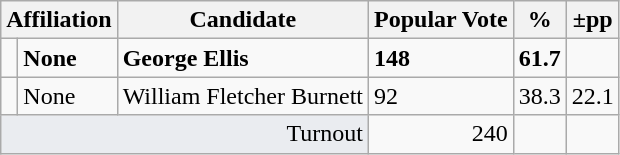<table class="wikitable col4right col5right">
<tr>
<th colspan="2">Affiliation</th>
<th>Candidate</th>
<th>Popular Vote</th>
<th>%</th>
<th>±pp</th>
</tr>
<tr>
<td></td>
<td><strong>None</strong></td>
<td><strong>George Ellis</strong></td>
<td><strong>148</strong></td>
<td><strong>61.7</strong></td>
<td></td>
</tr>
<tr>
<td></td>
<td>None</td>
<td>William Fletcher Burnett</td>
<td>92</td>
<td>38.3</td>
<td {{nowrap>22.1</td>
</tr>
<tr>
<td colspan="3" style="text-align:right;background-color:#eaecf0">Turnout</td>
<td style="text-align:right">240</td>
<td></td>
<td></td>
</tr>
</table>
